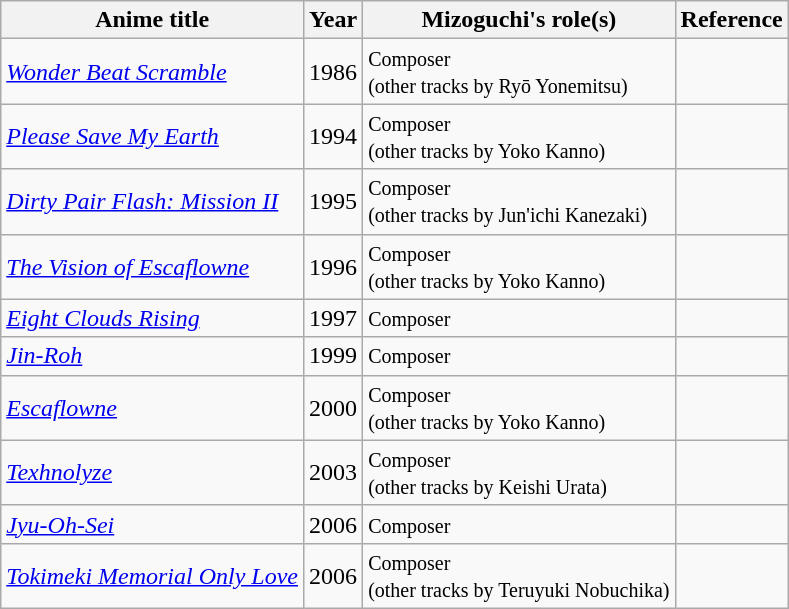<table class="wikitable sortable">
<tr>
<th>Anime title</th>
<th>Year</th>
<th>Mizoguchi's role(s)</th>
<th>Reference</th>
</tr>
<tr>
<td><em><a href='#'>Wonder Beat Scramble</a></em></td>
<td>1986</td>
<td><small>Composer<br>(other tracks by Ryō Yonemitsu)</small></td>
<td></td>
</tr>
<tr>
<td><em><a href='#'>Please Save My Earth</a></em></td>
<td>1994</td>
<td><small>Composer<br>(other tracks by Yoko Kanno)</small></td>
<td></td>
</tr>
<tr>
<td><em><a href='#'>Dirty Pair Flash: Mission II</a></em></td>
<td>1995</td>
<td><small>Composer<br>(other tracks by Jun'ichi Kanezaki)</small></td>
<td></td>
</tr>
<tr>
<td><em><a href='#'>The Vision of Escaflowne</a></em></td>
<td>1996</td>
<td><small>Composer<br>(other tracks by Yoko Kanno)</small></td>
<td></td>
</tr>
<tr>
<td><em><a href='#'>Eight Clouds Rising</a></em></td>
<td>1997</td>
<td><small>Composer</small></td>
<td></td>
</tr>
<tr>
<td><em><a href='#'>Jin-Roh</a></em></td>
<td>1999</td>
<td><small>Composer</small></td>
<td></td>
</tr>
<tr>
<td><em><a href='#'>Escaflowne</a></em></td>
<td>2000</td>
<td><small>Composer<br>(other tracks by Yoko Kanno)</small></td>
<td></td>
</tr>
<tr>
<td><em><a href='#'>Texhnolyze</a></em></td>
<td>2003</td>
<td><small>Composer<br>(other tracks by Keishi Urata)</small></td>
<td></td>
</tr>
<tr>
<td><em><a href='#'>Jyu-Oh-Sei</a></em></td>
<td>2006</td>
<td><small>Composer</small></td>
<td></td>
</tr>
<tr>
<td><em><a href='#'>Tokimeki Memorial Only Love</a></em></td>
<td>2006</td>
<td><small>Composer<br>(other tracks by Teruyuki Nobuchika)</small></td>
<td></td>
</tr>
</table>
